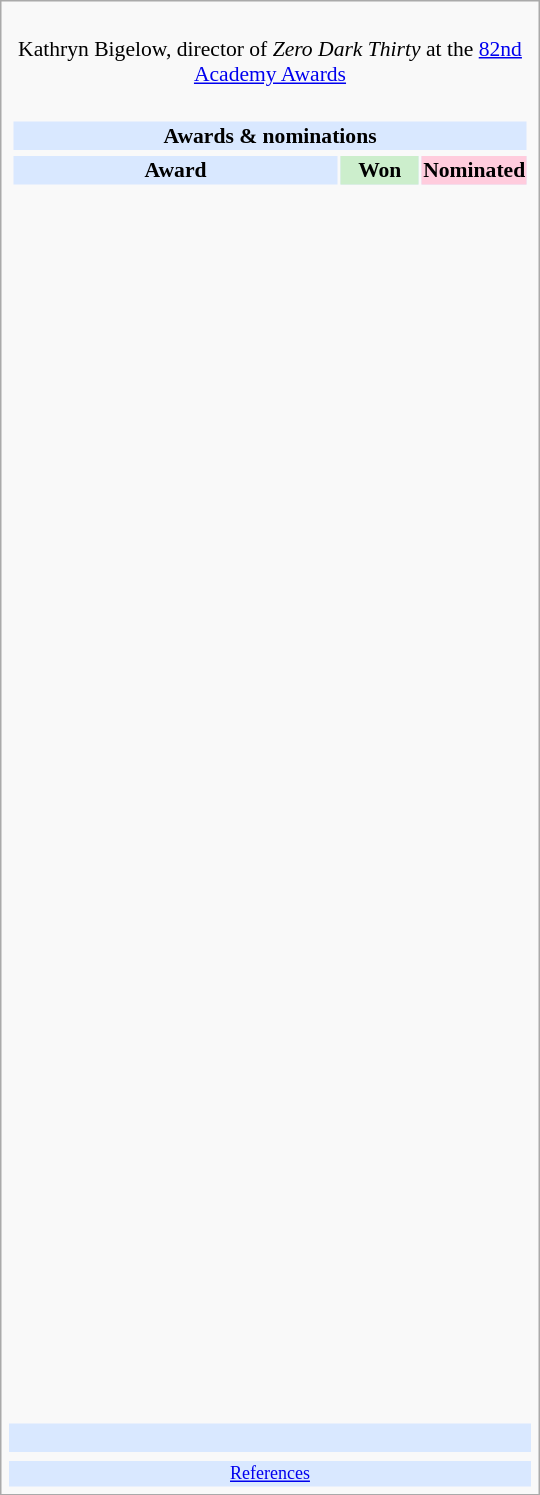<table class="infobox" style="width: 25em; text-align: left; font-size: 90%; vertical-align: middle;">
<tr>
<td colspan="3" style="text-align:center;"><br>Kathryn Bigelow, director of <em>Zero Dark Thirty</em> at the <a href='#'>82nd Academy Awards</a></td>
</tr>
<tr>
<td colspan=3><br><table class="collapsible collapsed" width=100%>
<tr>
<th colspan=3 style="background-color: #D9E8FF; text-align: center;">Awards & nominations</th>
</tr>
<tr>
</tr>
<tr style="background:#d9e8ff; text-align:center;">
<td style="text-align:center;"><strong>Award</strong></td>
<td style="text-align:center; background:#cec; text-size:0.9em; width:50px;"><strong>Won</strong></td>
<td style="text-align:center; background:#fcd; text-size:0.9em; width:50px;"><strong>Nominated</strong></td>
</tr>
<tr>
<td style="text-align:center;"><br></td>
<td></td>
<td></td>
</tr>
<tr>
<td style="text-align:center;"><br></td>
<td></td>
<td></td>
</tr>
<tr>
<td style="text-align:center;"><br></td>
<td></td>
<td></td>
</tr>
<tr>
<td style="text-align:center;"><br></td>
<td></td>
<td></td>
</tr>
<tr>
<td style="text-align:center;"><br></td>
<td></td>
<td></td>
</tr>
<tr>
<td style="text-align:center;"><br></td>
<td></td>
<td></td>
</tr>
<tr>
<td style="text-align:center;"><br></td>
<td></td>
<td></td>
</tr>
<tr>
<td style="text-align:center;"><br></td>
<td></td>
<td></td>
</tr>
<tr>
<td style="text-align:center;"><br></td>
<td></td>
<td></td>
</tr>
<tr>
<td style="text-align:center;"><br></td>
<td></td>
<td></td>
</tr>
<tr>
<td style="text-align:center;"><br></td>
<td></td>
<td></td>
</tr>
<tr>
<td style="text-align:center;"><br></td>
<td></td>
<td></td>
</tr>
<tr>
<td style="text-align:center;"><br></td>
<td></td>
<td></td>
</tr>
<tr>
<td style="text-align:center;"><br></td>
<td></td>
<td></td>
</tr>
<tr>
<td style="text-align:center;"><br></td>
<td></td>
<td></td>
</tr>
<tr>
<td style="text-align:center;"><br></td>
<td></td>
<td></td>
</tr>
<tr>
<td style="text-align:center;"><br></td>
<td></td>
<td></td>
</tr>
<tr>
<td style="text-align:center;"><br></td>
<td></td>
<td></td>
</tr>
<tr>
<td style="text-align:center;"><br></td>
<td></td>
<td></td>
</tr>
<tr>
<td style="text-align:center;"><br></td>
<td></td>
<td></td>
</tr>
<tr>
<td style="text-align:center;"><br></td>
<td></td>
<td></td>
</tr>
<tr>
<td style="text-align:center;"><br></td>
<td></td>
<td></td>
</tr>
<tr>
<td style="text-align:center;"><br></td>
<td></td>
<td></td>
</tr>
<tr>
<td style="text-align:center;"><br></td>
<td></td>
<td></td>
</tr>
<tr>
<td style="text-align:center;"><br></td>
<td></td>
<td></td>
</tr>
<tr>
<td style="text-align:center;"><br></td>
<td></td>
<td></td>
</tr>
<tr>
<td style="text-align:center;"><br></td>
<td></td>
<td></td>
</tr>
<tr>
<td style="text-align:center;"><br></td>
<td></td>
<td></td>
</tr>
<tr>
<td style="text-align:center;"><br></td>
<td></td>
<td></td>
</tr>
<tr>
<td style="text-align:center;"><br></td>
<td></td>
<td></td>
</tr>
<tr>
<td style="text-align:center;"><br></td>
<td></td>
<td></td>
</tr>
<tr>
<td style="text-align:center;"><br></td>
<td></td>
<td></td>
</tr>
<tr>
<td style="text-align:center;"><br></td>
<td></td>
<td></td>
</tr>
<tr>
<td style="text-align:center;"><br></td>
<td></td>
<td></td>
</tr>
<tr>
<td style="text-align:center;"><br></td>
<td></td>
<td></td>
</tr>
<tr>
<td style="text-align:center;"><br></td>
<td></td>
<td></td>
</tr>
<tr>
<td style="text-align:center;"><br></td>
<td></td>
<td></td>
</tr>
<tr>
<td style="text-align:center;"><br></td>
<td></td>
<td></td>
</tr>
<tr>
<td style="text-align:center;"><br></td>
<td></td>
<td></td>
</tr>
<tr>
</tr>
</table>
</td>
</tr>
<tr style="background:#d9e8ff;">
<td style="text-align:center;" colspan="3"><br></td>
</tr>
<tr>
<td></td>
<td></td>
<td></td>
</tr>
<tr style="background:#d9e8ff;">
<td colspan="3" style="font-size: smaller; text-align:center;"><a href='#'>References</a></td>
</tr>
</table>
